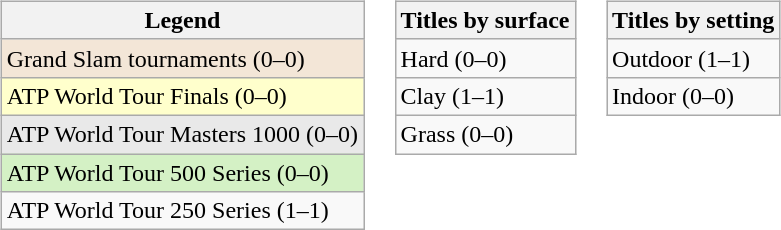<table>
<tr valign="top">
<td><br><table class="wikitable">
<tr>
<th>Legend</th>
</tr>
<tr style="background:#f3e6d7;">
<td>Grand Slam tournaments (0–0)</td>
</tr>
<tr style="background:#ffffcc;">
<td>ATP World Tour Finals (0–0)</td>
</tr>
<tr style="background:#e9e9e9;">
<td>ATP World Tour Masters 1000 (0–0)</td>
</tr>
<tr style="background:#d4f1c5;">
<td>ATP World Tour 500 Series (0–0)</td>
</tr>
<tr>
<td>ATP World Tour 250 Series (1–1)</td>
</tr>
</table>
</td>
<td><br><table class="wikitable">
<tr>
<th>Titles by surface</th>
</tr>
<tr>
<td>Hard (0–0)</td>
</tr>
<tr>
<td>Clay (1–1)</td>
</tr>
<tr>
<td>Grass (0–0)</td>
</tr>
</table>
</td>
<td><br><table class="wikitable">
<tr>
<th>Titles by setting</th>
</tr>
<tr>
<td>Outdoor (1–1)</td>
</tr>
<tr>
<td>Indoor (0–0)</td>
</tr>
</table>
</td>
</tr>
</table>
